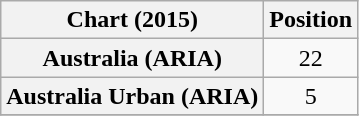<table class="wikitable sortable plainrowheaders" style="text-align:center">
<tr>
<th scope="col">Chart (2015)</th>
<th scope="col">Position</th>
</tr>
<tr>
<th scope="row">Australia (ARIA)</th>
<td>22</td>
</tr>
<tr>
<th scope="row">Australia Urban (ARIA)</th>
<td align="center">5</td>
</tr>
<tr>
</tr>
</table>
